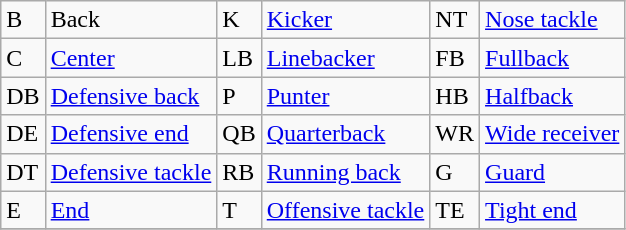<table class="wikitable">
<tr>
<td>B</td>
<td>Back</td>
<td>K</td>
<td><a href='#'>Kicker</a></td>
<td>NT</td>
<td><a href='#'>Nose tackle</a></td>
</tr>
<tr>
<td>C</td>
<td><a href='#'>Center</a></td>
<td>LB</td>
<td><a href='#'>Linebacker</a></td>
<td>FB</td>
<td><a href='#'>Fullback</a></td>
</tr>
<tr>
<td>DB</td>
<td><a href='#'>Defensive back</a></td>
<td>P</td>
<td><a href='#'>Punter</a></td>
<td>HB</td>
<td><a href='#'>Halfback</a></td>
</tr>
<tr>
<td>DE</td>
<td><a href='#'>Defensive end</a></td>
<td>QB</td>
<td><a href='#'>Quarterback</a></td>
<td>WR</td>
<td><a href='#'>Wide receiver</a></td>
</tr>
<tr>
<td>DT</td>
<td><a href='#'>Defensive tackle</a></td>
<td>RB</td>
<td><a href='#'>Running back</a></td>
<td>G</td>
<td><a href='#'>Guard</a></td>
</tr>
<tr>
<td>E</td>
<td><a href='#'>End</a></td>
<td>T</td>
<td><a href='#'>Offensive tackle</a></td>
<td>TE</td>
<td><a href='#'>Tight end</a></td>
</tr>
<tr>
</tr>
</table>
